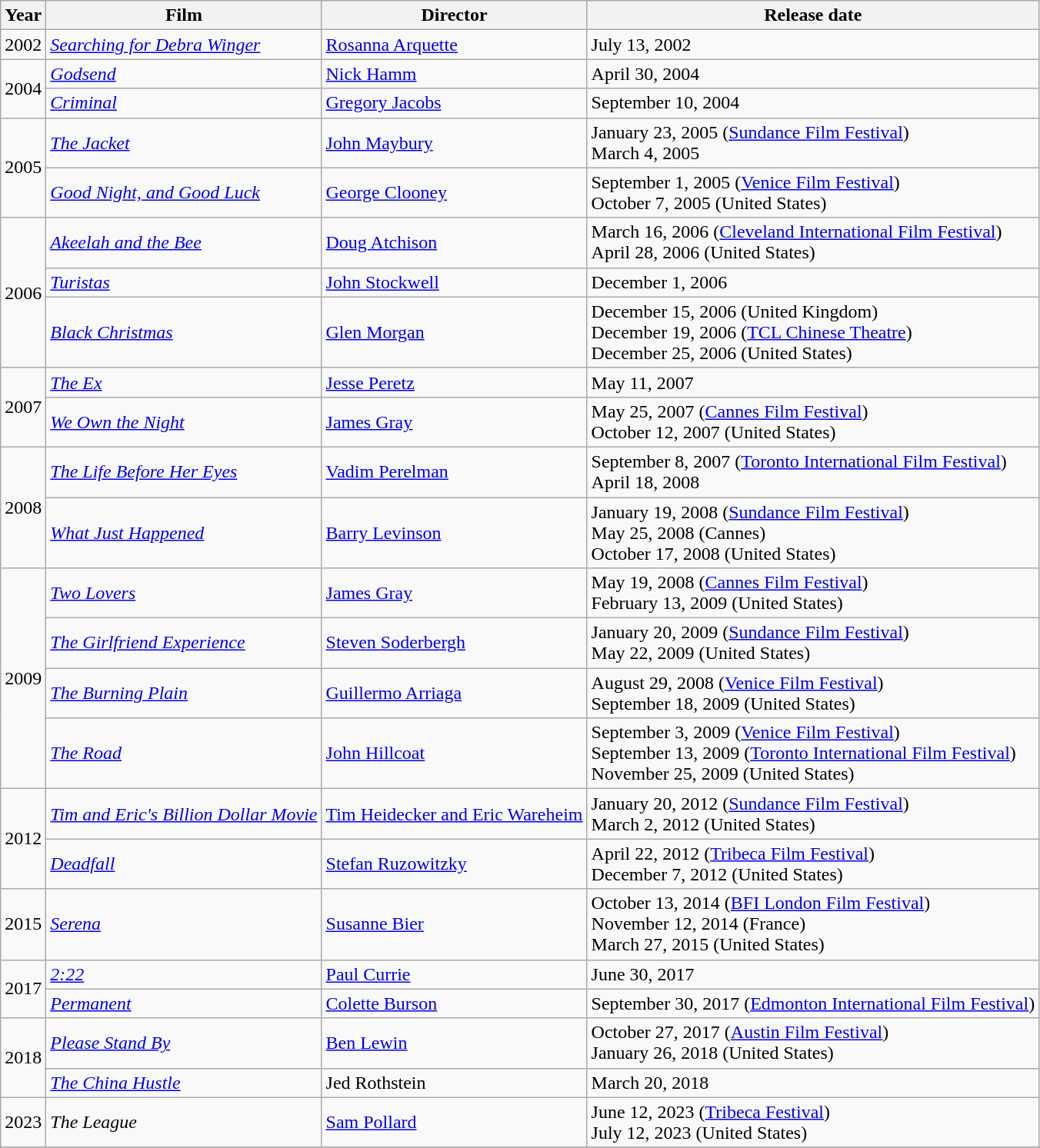<table class="wikitable">
<tr>
<th>Year</th>
<th>Film</th>
<th>Director</th>
<th>Release date</th>
</tr>
<tr>
<td>2002</td>
<td><em><a href='#'>Searching for Debra Winger</a></em></td>
<td><a href='#'>Rosanna Arquette</a></td>
<td>July 13, 2002</td>
</tr>
<tr>
<td rowspan="2">2004</td>
<td><em><a href='#'>Godsend</a></em></td>
<td><a href='#'>Nick Hamm</a></td>
<td>April 30, 2004</td>
</tr>
<tr>
<td><em><a href='#'>Criminal</a></em></td>
<td><a href='#'>Gregory Jacobs</a></td>
<td>September 10, 2004</td>
</tr>
<tr>
<td rowspan="2">2005</td>
<td><em><a href='#'>The Jacket</a></em></td>
<td><a href='#'>John Maybury</a></td>
<td>January 23, 2005 (<a href='#'>Sundance Film Festival</a>)<br>March 4, 2005</td>
</tr>
<tr>
<td><em><a href='#'>Good Night, and Good Luck</a></em></td>
<td><a href='#'>George Clooney</a></td>
<td>September 1, 2005 (<a href='#'>Venice Film Festival</a>)<br>October 7, 2005 (United States)</td>
</tr>
<tr>
<td rowspan="3">2006</td>
<td><em><a href='#'>Akeelah and the Bee</a></em></td>
<td><a href='#'>Doug Atchison</a></td>
<td>March 16, 2006 (<a href='#'>Cleveland International Film Festival</a>)<br>April 28, 2006 (United States)</td>
</tr>
<tr>
<td><em><a href='#'>Turistas</a></em></td>
<td><a href='#'>John Stockwell</a></td>
<td>December 1, 2006</td>
</tr>
<tr>
<td><em><a href='#'>Black Christmas</a></em></td>
<td><a href='#'>Glen Morgan</a></td>
<td>December 15, 2006 (United Kingdom)<br>December 19, 2006 (<a href='#'>TCL Chinese Theatre</a>)<br>December 25, 2006 (United States)</td>
</tr>
<tr>
<td rowspan="2">2007</td>
<td><em><a href='#'>The Ex</a></em></td>
<td><a href='#'>Jesse Peretz</a></td>
<td>May 11, 2007</td>
</tr>
<tr>
<td><em><a href='#'>We Own the Night</a></em></td>
<td><a href='#'>James Gray</a></td>
<td>May 25, 2007 (<a href='#'>Cannes Film Festival</a>)<br>October 12, 2007 (United States)</td>
</tr>
<tr>
<td rowspan="2">2008</td>
<td><em><a href='#'>The Life Before Her Eyes</a></em></td>
<td><a href='#'>Vadim Perelman</a></td>
<td>September 8, 2007 (<a href='#'>Toronto International Film Festival</a>)<br>April 18, 2008</td>
</tr>
<tr>
<td><em><a href='#'>What Just Happened</a></em></td>
<td><a href='#'>Barry Levinson</a></td>
<td>January 19, 2008 (<a href='#'>Sundance Film Festival</a>)<br>May 25, 2008 (Cannes)<br>October 17, 2008 (United States)</td>
</tr>
<tr>
<td rowspan="4">2009</td>
<td><em><a href='#'>Two Lovers</a></em></td>
<td><a href='#'>James Gray</a></td>
<td>May 19, 2008 (<a href='#'>Cannes Film Festival</a>)<br>February 13, 2009 (United States)</td>
</tr>
<tr>
<td><em><a href='#'>The Girlfriend Experience</a></em></td>
<td><a href='#'>Steven Soderbergh</a></td>
<td>January 20, 2009 (<a href='#'>Sundance Film Festival</a>)<br>May 22, 2009 (United States)</td>
</tr>
<tr>
<td><em><a href='#'>The Burning Plain</a></em></td>
<td><a href='#'>Guillermo Arriaga</a></td>
<td>August 29, 2008 (<a href='#'>Venice Film Festival</a>)<br>September 18, 2009 (United States)</td>
</tr>
<tr>
<td><em><a href='#'>The Road</a></em></td>
<td><a href='#'>John Hillcoat</a></td>
<td>September 3, 2009 (<a href='#'>Venice Film Festival</a>)<br>September 13, 2009 (<a href='#'>Toronto International Film Festival</a>)<br>November 25, 2009 (United States)</td>
</tr>
<tr>
<td rowspan="2">2012</td>
<td><em><a href='#'>Tim and Eric's Billion Dollar Movie</a></em></td>
<td><a href='#'>Tim Heidecker and Eric Wareheim</a></td>
<td>January 20, 2012 (<a href='#'>Sundance Film Festival</a>)<br>March 2, 2012 (United States)</td>
</tr>
<tr>
<td><em><a href='#'>Deadfall</a></em></td>
<td><a href='#'>Stefan Ruzowitzky</a></td>
<td>April 22, 2012 (<a href='#'>Tribeca Film Festival</a>)<br>December 7, 2012 (United States)</td>
</tr>
<tr>
<td>2015</td>
<td><em><a href='#'>Serena</a></em></td>
<td><a href='#'>Susanne Bier</a></td>
<td>October 13, 2014 (<a href='#'>BFI London Film Festival</a>)<br>November 12, 2014 (France)<br>March 27, 2015 (United States)</td>
</tr>
<tr>
<td rowspan="2">2017</td>
<td><em><a href='#'>2:22</a></em></td>
<td><a href='#'>Paul Currie</a></td>
<td>June 30, 2017</td>
</tr>
<tr>
<td><em><a href='#'>Permanent</a></em></td>
<td><a href='#'>Colette Burson</a></td>
<td>September 30, 2017 (<a href='#'>Edmonton International Film Festival</a>)</td>
</tr>
<tr>
<td rowspan="2">2018</td>
<td><em><a href='#'>Please Stand By</a></em></td>
<td><a href='#'>Ben Lewin</a></td>
<td>October 27, 2017 (<a href='#'>Austin Film Festival</a>)<br>January 26, 2018 (United States)</td>
</tr>
<tr>
<td><em><a href='#'>The China Hustle</a></em></td>
<td>Jed Rothstein</td>
<td>March 20, 2018</td>
</tr>
<tr>
<td>2023</td>
<td><em>The League</em></td>
<td><a href='#'>Sam Pollard</a></td>
<td>June 12, 2023 (<a href='#'>Tribeca Festival</a>)<br>July 12, 2023 (United States)</td>
</tr>
<tr>
</tr>
</table>
